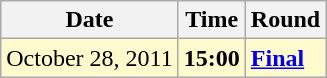<table class="wikitable">
<tr>
<th>Date</th>
<th>Time</th>
<th>Round</th>
</tr>
<tr style=background:lemonchiffon>
<td>October 28, 2011</td>
<td><strong>15:00</strong></td>
<td><strong><a href='#'>Final</a></strong></td>
</tr>
</table>
